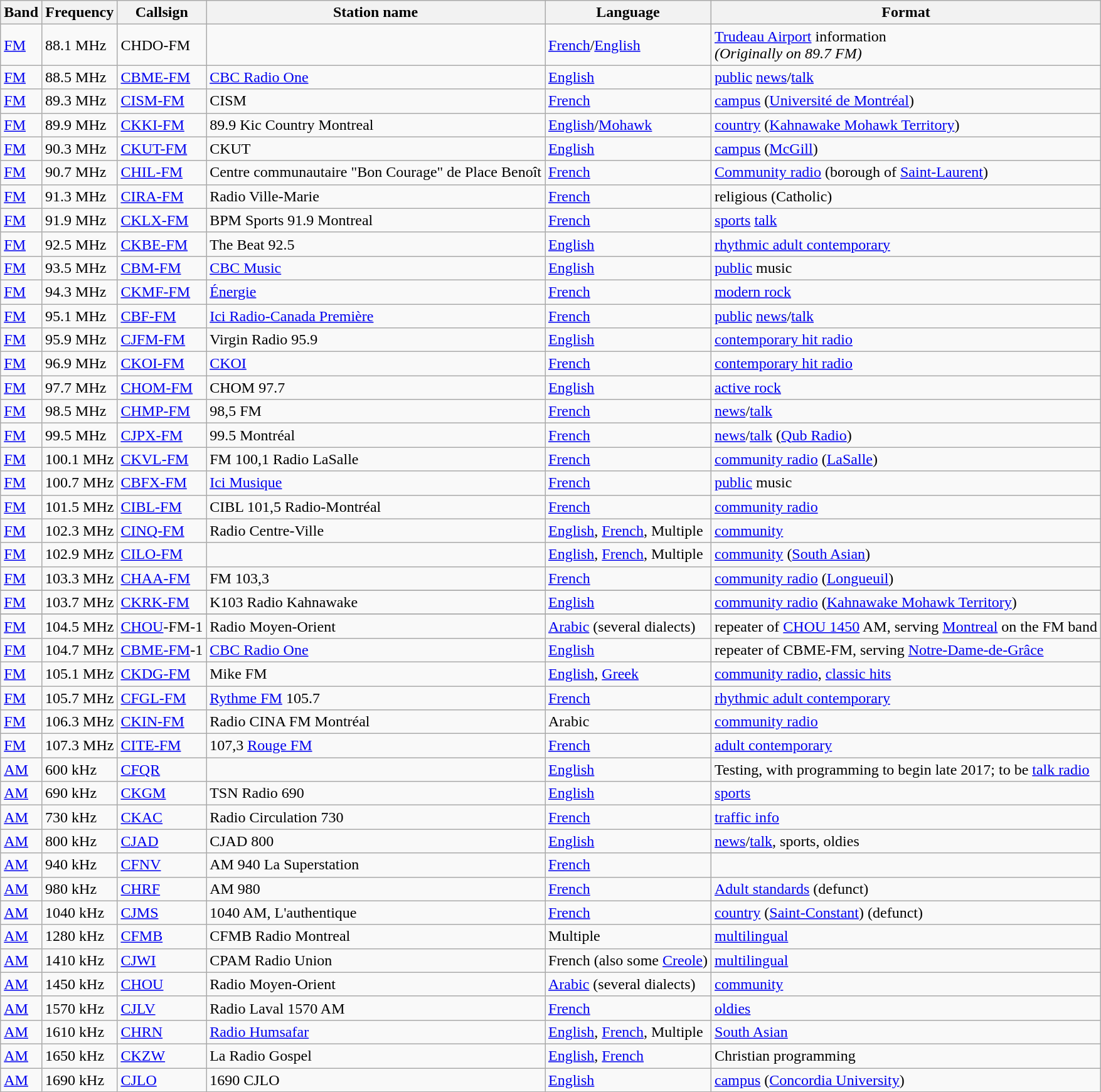<table class="wikitable">
<tr>
<th>Band</th>
<th>Frequency</th>
<th>Callsign</th>
<th>Station name</th>
<th>Language</th>
<th>Format</th>
</tr>
<tr>
<td><a href='#'>FM</a></td>
<td>88.1 MHz</td>
<td>CHDO-FM </td>
<td></td>
<td><a href='#'>French</a>/<a href='#'>English</a></td>
<td><a href='#'>Trudeau Airport</a> information <br><em>(Originally on 89.7 FM)</em> </td>
</tr>
<tr>
<td><a href='#'>FM</a></td>
<td>88.5 MHz</td>
<td><a href='#'>CBME-FM</a></td>
<td><a href='#'>CBC Radio One</a></td>
<td><a href='#'>English</a></td>
<td><a href='#'>public</a> <a href='#'>news</a>/<a href='#'>talk</a></td>
</tr>
<tr>
<td><a href='#'>FM</a></td>
<td>89.3 MHz</td>
<td><a href='#'>CISM-FM</a></td>
<td>CISM</td>
<td><a href='#'>French</a></td>
<td><a href='#'>campus</a> (<a href='#'>Université de Montréal</a>)</td>
</tr>
<tr>
<td><a href='#'>FM</a></td>
<td>89.9 MHz</td>
<td><a href='#'>CKKI-FM</a></td>
<td>89.9 Kic Country Montreal</td>
<td><a href='#'>English</a>/<a href='#'>Mohawk</a></td>
<td><a href='#'>country</a> (<a href='#'>Kahnawake Mohawk Territory</a>)</td>
</tr>
<tr>
<td><a href='#'>FM</a></td>
<td>90.3 MHz</td>
<td><a href='#'>CKUT-FM</a></td>
<td>CKUT</td>
<td><a href='#'>English</a></td>
<td><a href='#'>campus</a> (<a href='#'>McGill</a>)</td>
</tr>
<tr>
<td><a href='#'>FM</a></td>
<td>90.7 MHz</td>
<td><a href='#'>CHIL-FM</a></td>
<td>Centre communautaire "Bon Courage" de Place Benoît</td>
<td><a href='#'>French</a></td>
<td><a href='#'>Community radio</a> (borough of <a href='#'>Saint-Laurent</a>)</td>
</tr>
<tr>
<td><a href='#'>FM</a></td>
<td>91.3 MHz</td>
<td><a href='#'>CIRA-FM</a></td>
<td>Radio Ville-Marie</td>
<td><a href='#'>French</a></td>
<td>religious (Catholic)</td>
</tr>
<tr>
<td><a href='#'>FM</a></td>
<td>91.9 MHz</td>
<td><a href='#'>CKLX-FM</a></td>
<td>BPM Sports 91.9 Montreal</td>
<td><a href='#'>French</a></td>
<td><a href='#'>sports</a> <a href='#'>talk</a></td>
</tr>
<tr>
<td><a href='#'>FM</a></td>
<td>92.5 MHz</td>
<td><a href='#'>CKBE-FM</a></td>
<td>The Beat 92.5</td>
<td><a href='#'>English</a></td>
<td><a href='#'>rhythmic adult contemporary</a></td>
</tr>
<tr>
<td><a href='#'>FM</a></td>
<td>93.5 MHz</td>
<td><a href='#'>CBM-FM</a></td>
<td><a href='#'>CBC Music</a></td>
<td><a href='#'>English</a></td>
<td><a href='#'>public</a> music</td>
</tr>
<tr>
<td><a href='#'>FM</a></td>
<td>94.3 MHz</td>
<td><a href='#'>CKMF-FM</a></td>
<td><a href='#'>Énergie</a></td>
<td><a href='#'>French</a></td>
<td><a href='#'>modern rock</a></td>
</tr>
<tr>
<td><a href='#'>FM</a></td>
<td>95.1 MHz</td>
<td><a href='#'>CBF-FM</a></td>
<td><a href='#'>Ici Radio-Canada Première</a></td>
<td><a href='#'>French</a></td>
<td><a href='#'>public</a> <a href='#'>news</a>/<a href='#'>talk</a></td>
</tr>
<tr>
<td><a href='#'>FM</a></td>
<td>95.9 MHz</td>
<td><a href='#'>CJFM-FM</a></td>
<td>Virgin Radio 95.9</td>
<td><a href='#'>English</a></td>
<td><a href='#'>contemporary hit radio</a></td>
</tr>
<tr>
<td><a href='#'>FM</a></td>
<td>96.9 MHz</td>
<td><a href='#'>CKOI-FM</a></td>
<td><a href='#'>CKOI</a></td>
<td><a href='#'>French</a></td>
<td><a href='#'>contemporary hit radio</a></td>
</tr>
<tr>
<td><a href='#'>FM</a></td>
<td>97.7 MHz</td>
<td><a href='#'>CHOM-FM</a></td>
<td>CHOM 97.7</td>
<td><a href='#'>English</a></td>
<td><a href='#'>active rock</a></td>
</tr>
<tr>
<td><a href='#'>FM</a></td>
<td>98.5 MHz</td>
<td><a href='#'>CHMP-FM</a></td>
<td>98,5 FM</td>
<td><a href='#'>French</a></td>
<td><a href='#'>news</a>/<a href='#'>talk</a></td>
</tr>
<tr>
<td><a href='#'>FM</a></td>
<td>99.5 MHz</td>
<td><a href='#'>CJPX-FM</a></td>
<td>99.5 Montréal</td>
<td><a href='#'>French</a></td>
<td><a href='#'>news</a>/<a href='#'>talk</a> (<a href='#'>Qub Radio</a>)</td>
</tr>
<tr>
<td><a href='#'>FM</a></td>
<td>100.1 MHz</td>
<td><a href='#'>CKVL-FM</a></td>
<td>FM 100,1 Radio LaSalle</td>
<td><a href='#'>French</a></td>
<td><a href='#'>community radio</a> (<a href='#'>LaSalle</a>)</td>
</tr>
<tr>
<td><a href='#'>FM</a></td>
<td>100.7 MHz</td>
<td><a href='#'>CBFX-FM</a></td>
<td><a href='#'>Ici Musique</a></td>
<td><a href='#'>French</a></td>
<td><a href='#'>public</a> music</td>
</tr>
<tr>
<td><a href='#'>FM</a></td>
<td>101.5 MHz</td>
<td><a href='#'>CIBL-FM</a></td>
<td>CIBL 101,5 Radio-Montréal</td>
<td><a href='#'>French</a></td>
<td><a href='#'>community radio</a></td>
</tr>
<tr>
<td><a href='#'>FM</a></td>
<td>102.3 MHz</td>
<td><a href='#'>CINQ-FM</a></td>
<td>Radio Centre-Ville</td>
<td><a href='#'>English</a>, <a href='#'>French</a>, Multiple</td>
<td><a href='#'>community</a></td>
</tr>
<tr>
<td><a href='#'>FM</a></td>
<td>102.9 MHz</td>
<td><a href='#'>CILO-FM</a></td>
<td></td>
<td><a href='#'>English</a>, <a href='#'>French</a>, Multiple</td>
<td><a href='#'>community</a> (<a href='#'>South Asian</a>)</td>
</tr>
<tr>
<td><a href='#'>FM</a></td>
<td>103.3 MHz</td>
<td><a href='#'>CHAA-FM</a></td>
<td>FM 103,3</td>
<td><a href='#'>French</a></td>
<td><a href='#'>community radio</a> (<a href='#'>Longueuil</a>)</td>
</tr>
<tr>
</tr>
<tr>
<td><a href='#'>FM</a></td>
<td>103.7 MHz</td>
<td><a href='#'>CKRK-FM</a></td>
<td>K103 Radio Kahnawake</td>
<td><a href='#'>English</a></td>
<td><a href='#'>community radio</a> (<a href='#'>Kahnawake Mohawk Territory</a>)</td>
</tr>
<tr>
</tr>
<tr>
<td><a href='#'>FM</a></td>
<td>104.5 MHz</td>
<td><a href='#'>CHOU</a>-FM-1</td>
<td>Radio Moyen-Orient</td>
<td><a href='#'>Arabic</a> (several dialects)</td>
<td>repeater of <a href='#'>CHOU 1450</a> AM, serving <a href='#'>Montreal</a> on the FM band</td>
</tr>
<tr>
<td><a href='#'>FM</a></td>
<td>104.7 MHz</td>
<td><a href='#'>CBME-FM</a>-1</td>
<td><a href='#'>CBC Radio One</a></td>
<td><a href='#'>English</a></td>
<td>repeater of CBME-FM, serving <a href='#'>Notre-Dame-de-Grâce</a></td>
</tr>
<tr>
<td><a href='#'>FM</a></td>
<td>105.1 MHz</td>
<td><a href='#'>CKDG-FM</a></td>
<td>Mike FM</td>
<td><a href='#'>English</a>, <a href='#'>Greek</a></td>
<td><a href='#'>community radio</a>, <a href='#'>classic hits</a></td>
</tr>
<tr>
<td><a href='#'>FM</a></td>
<td>105.7 MHz</td>
<td><a href='#'>CFGL-FM</a></td>
<td><a href='#'>Rythme FM</a> 105.7</td>
<td><a href='#'>French</a></td>
<td><a href='#'>rhythmic adult contemporary</a></td>
</tr>
<tr>
<td><a href='#'>FM</a></td>
<td>106.3 MHz</td>
<td><a href='#'>CKIN-FM</a></td>
<td>Radio CINA FM Montréal</td>
<td>Arabic</td>
<td><a href='#'>community radio</a></td>
</tr>
<tr>
<td><a href='#'>FM</a></td>
<td>107.3 MHz</td>
<td><a href='#'>CITE-FM</a></td>
<td>107,3 <a href='#'>Rouge FM</a></td>
<td><a href='#'>French</a></td>
<td><a href='#'>adult contemporary</a></td>
</tr>
<tr>
<td><a href='#'>AM</a></td>
<td>600 kHz</td>
<td><a href='#'>CFQR</a></td>
<td></td>
<td><a href='#'>English</a></td>
<td>Testing, with programming to begin late 2017; to be <a href='#'>talk radio</a></td>
</tr>
<tr>
<td><a href='#'>AM</a></td>
<td>690 kHz</td>
<td><a href='#'>CKGM</a></td>
<td>TSN Radio 690</td>
<td><a href='#'>English</a></td>
<td><a href='#'>sports</a></td>
</tr>
<tr>
<td><a href='#'>AM</a></td>
<td>730 kHz</td>
<td><a href='#'>CKAC</a></td>
<td>Radio Circulation 730</td>
<td><a href='#'>French</a></td>
<td><a href='#'>traffic info</a></td>
</tr>
<tr>
<td><a href='#'>AM</a></td>
<td>800 kHz</td>
<td><a href='#'>CJAD</a></td>
<td>CJAD 800</td>
<td><a href='#'>English</a></td>
<td><a href='#'>news</a>/<a href='#'>talk</a>, sports, oldies</td>
</tr>
<tr>
<td><a href='#'>AM</a></td>
<td>940 kHz</td>
<td><a href='#'>CFNV</a></td>
<td>AM 940 La Superstation</td>
<td><a href='#'>French</a></td>
<td></td>
</tr>
<tr>
<td><a href='#'>AM</a></td>
<td>980 kHz</td>
<td><a href='#'>CHRF</a></td>
<td>AM 980</td>
<td><a href='#'>French</a></td>
<td><a href='#'>Adult standards</a> (defunct)</td>
</tr>
<tr>
<td><a href='#'>AM</a></td>
<td>1040 kHz</td>
<td><a href='#'>CJMS</a></td>
<td>1040 AM, L'authentique</td>
<td><a href='#'>French</a></td>
<td><a href='#'>country</a> (<a href='#'>Saint-Constant</a>) (defunct)</td>
</tr>
<tr>
<td><a href='#'>AM</a></td>
<td>1280 kHz</td>
<td><a href='#'>CFMB</a></td>
<td>CFMB Radio Montreal</td>
<td>Multiple</td>
<td><a href='#'>multilingual</a></td>
</tr>
<tr>
<td><a href='#'>AM</a></td>
<td>1410 kHz</td>
<td><a href='#'>CJWI</a></td>
<td>CPAM Radio Union</td>
<td>French (also some <a href='#'>Creole</a>)</td>
<td><a href='#'>multilingual</a></td>
</tr>
<tr>
<td><a href='#'>AM</a></td>
<td>1450 kHz</td>
<td><a href='#'>CHOU</a></td>
<td>Radio Moyen-Orient</td>
<td><a href='#'>Arabic</a> (several dialects)</td>
<td><a href='#'>community</a></td>
</tr>
<tr>
<td><a href='#'>AM</a></td>
<td>1570 kHz</td>
<td><a href='#'>CJLV</a></td>
<td>Radio Laval 1570 AM</td>
<td><a href='#'>French</a></td>
<td><a href='#'>oldies</a></td>
</tr>
<tr>
<td><a href='#'>AM</a></td>
<td>1610 kHz</td>
<td><a href='#'>CHRN</a></td>
<td><a href='#'>Radio Humsafar</a></td>
<td><a href='#'>English</a>, <a href='#'>French</a>, Multiple</td>
<td><a href='#'>South Asian</a></td>
</tr>
<tr>
<td><a href='#'>AM</a></td>
<td>1650 kHz</td>
<td><a href='#'>CKZW</a></td>
<td>La Radio Gospel</td>
<td><a href='#'>English</a>, <a href='#'>French</a></td>
<td>Christian programming</td>
</tr>
<tr>
<td><a href='#'>AM</a></td>
<td>1690 kHz</td>
<td><a href='#'>CJLO</a></td>
<td>1690 CJLO</td>
<td><a href='#'>English</a></td>
<td><a href='#'>campus</a> (<a href='#'>Concordia University</a>)</td>
</tr>
</table>
